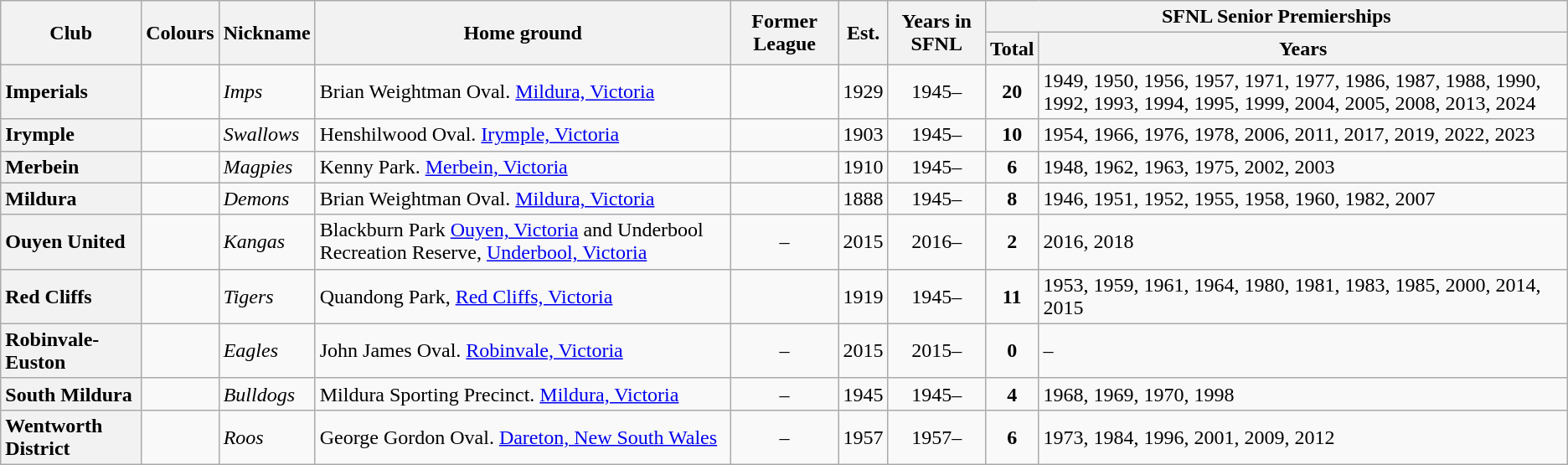<table class="wikitable sortable">
<tr>
<th rowspan="2">Club</th>
<th rowspan="2">Colours</th>
<th rowspan="2">Nickname</th>
<th rowspan="2">Home ground</th>
<th rowspan="2">Former League</th>
<th rowspan="2">Est.</th>
<th rowspan="2">Years in SFNL</th>
<th colspan="2">SFNL Senior Premierships</th>
</tr>
<tr>
<th>Total</th>
<th>Years</th>
</tr>
<tr>
<th style="text-align:left">Imperials</th>
<td></td>
<td><em>Imps</em></td>
<td>Brian Weightman Oval. <a href='#'>Mildura, Victoria</a></td>
<td align="center"></td>
<td align="center">1929</td>
<td align="center">1945–</td>
<td align="center"><strong>20</strong></td>
<td>1949, 1950, 1956, 1957, 1971, 1977, 1986, 1987, 1988, 1990, 1992, 1993, 1994, 1995, 1999, 2004, 2005, 2008, 2013, 2024</td>
</tr>
<tr>
<th style="text-align:left">Irymple</th>
<td></td>
<td><em>Swallows</em></td>
<td>Henshilwood Oval. <a href='#'>Irymple, Victoria</a></td>
<td align="center"></td>
<td align="center">1903</td>
<td align="center">1945–</td>
<td align="center"><strong>10</strong></td>
<td>1954, 1966, 1976, 1978, 2006, 2011, 2017, 2019, 2022, 2023</td>
</tr>
<tr>
<th style="text-align:left">Merbein</th>
<td></td>
<td><em>Magpies</em></td>
<td>Kenny Park. <a href='#'>Merbein, Victoria</a></td>
<td align="center"></td>
<td align="center">1910</td>
<td align="center">1945–</td>
<td align="center"><strong>6</strong></td>
<td>1948, 1962, 1963, 1975, 2002, 2003</td>
</tr>
<tr>
<th style="text-align:left">Mildura</th>
<td></td>
<td><em>Demons</em></td>
<td>Brian Weightman Oval. <a href='#'>Mildura, Victoria</a></td>
<td align="center"></td>
<td align="center">1888</td>
<td align="center">1945–</td>
<td align="center"><strong>8</strong></td>
<td>1946, 1951, 1952, 1955, 1958, 1960, 1982, 2007</td>
</tr>
<tr>
<th style="text-align:left">Ouyen United</th>
<td></td>
<td><em>Kangas</em></td>
<td>Blackburn Park <a href='#'>Ouyen, Victoria</a> and Underbool Recreation Reserve, <a href='#'>Underbool, Victoria</a></td>
<td align="center">–</td>
<td align="center">2015</td>
<td align="center">2016–</td>
<td align="center"><strong>2</strong></td>
<td>2016, 2018</td>
</tr>
<tr>
<th style="text-align:left">Red Cliffs</th>
<td></td>
<td><em>Tigers</em></td>
<td>Quandong Park, <a href='#'>Red Cliffs, Victoria</a></td>
<td align="center"></td>
<td align="center">1919</td>
<td align="center">1945–</td>
<td align="center"><strong>11</strong></td>
<td>1953, 1959, 1961, 1964, 1980, 1981, 1983, 1985, 2000, 2014, 2015</td>
</tr>
<tr>
<th style="text-align:left">Robinvale-Euston</th>
<td></td>
<td><em>Eagles</em></td>
<td>John James Oval. <a href='#'>Robinvale, Victoria</a></td>
<td align="center">–</td>
<td align="center">2015</td>
<td align="center">2015–</td>
<td align="center"><strong>0</strong></td>
<td>–</td>
</tr>
<tr>
<th style="text-align:left">South Mildura</th>
<td></td>
<td><em>Bulldogs</em></td>
<td>Mildura Sporting Precinct. <a href='#'>Mildura, Victoria</a></td>
<td align="center">–</td>
<td align="center">1945</td>
<td align="center">1945–</td>
<td align="center"><strong>4</strong></td>
<td>1968, 1969, 1970, 1998</td>
</tr>
<tr>
<th style="text-align:left">Wentworth District</th>
<td></td>
<td><em>Roos</em></td>
<td>George Gordon Oval. <a href='#'>Dareton, New South Wales</a></td>
<td align="center">–</td>
<td align="center">1957</td>
<td align="center">1957–</td>
<td align="center"><strong>6</strong></td>
<td>1973, 1984, 1996, 2001, 2009, 2012</td>
</tr>
</table>
